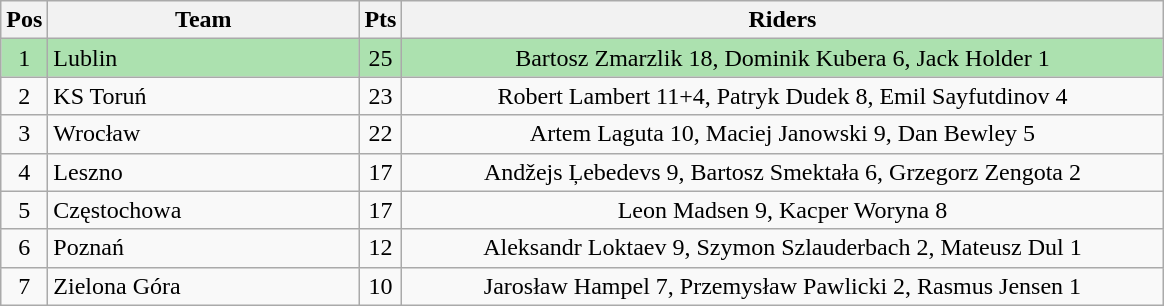<table class="wikitable" style="font-size: 100%">
<tr>
<th width=20>Pos</th>
<th width=200>Team</th>
<th width=20>Pts</th>
<th width=500>Riders</th>
</tr>
<tr align=center style="background:#ACE1AF;">
<td>1</td>
<td align="left">Lublin</td>
<td>25</td>
<td>Bartosz Zmarzlik 18, Dominik Kubera 6, Jack Holder 1</td>
</tr>
<tr align=center>
<td>2</td>
<td align="left">KS Toruń</td>
<td>23</td>
<td>Robert Lambert 11+4, Patryk Dudek 8, Emil Sayfutdinov 4</td>
</tr>
<tr align=center>
<td>3</td>
<td align="left">Wrocław</td>
<td>22</td>
<td>Artem Laguta 10, Maciej Janowski 9, Dan Bewley 5</td>
</tr>
<tr align=center>
<td>4</td>
<td align="left">Leszno</td>
<td>17</td>
<td>Andžejs Ļebedevs 9, Bartosz Smektała 6, Grzegorz Zengota 2</td>
</tr>
<tr align=center>
<td>5</td>
<td align="left">Częstochowa</td>
<td>17</td>
<td>Leon Madsen 9, Kacper Woryna 8</td>
</tr>
<tr align=center>
<td>6</td>
<td align="left">Poznań</td>
<td>12</td>
<td>Aleksandr Loktaev 9, Szymon Szlauderbach 2, Mateusz Dul 1</td>
</tr>
<tr align=center>
<td>7</td>
<td align="left">Zielona Góra</td>
<td>10</td>
<td>Jarosław Hampel 7, Przemysław Pawlicki 2, Rasmus Jensen 1</td>
</tr>
</table>
